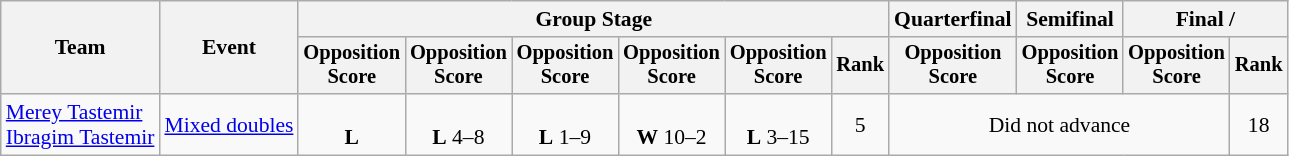<table class="wikitable" style="font-size:90%">
<tr>
<th rowspan=2>Team</th>
<th rowspan=2>Event</th>
<th colspan=6>Group Stage</th>
<th>Quarterfinal</th>
<th>Semifinal</th>
<th colspan=2>Final / </th>
</tr>
<tr style="font-size:95%">
<th>Opposition <br> Score</th>
<th>Opposition <br> Score</th>
<th>Opposition <br> Score</th>
<th>Opposition <br> Score</th>
<th>Opposition <br> Score</th>
<th>Rank</th>
<th>Opposition <br> Score</th>
<th>Opposition <br> Score</th>
<th>Opposition <br> Score</th>
<th>Rank</th>
</tr>
<tr align=center>
<td align="left"><a href='#'>Merey Tastemir</a><br><a href='#'>Ibragim Tastemir</a></td>
<td align="left"><a href='#'>Mixed doubles</a></td>
<td><br><strong>L</strong></td>
<td><br><strong>L</strong> 4–8</td>
<td><br><strong>L</strong> 1–9</td>
<td><br><strong>W</strong> 10–2</td>
<td><br><strong>L</strong> 3–15</td>
<td>5</td>
<td colspan=3>Did not advance</td>
<td>18</td>
</tr>
</table>
